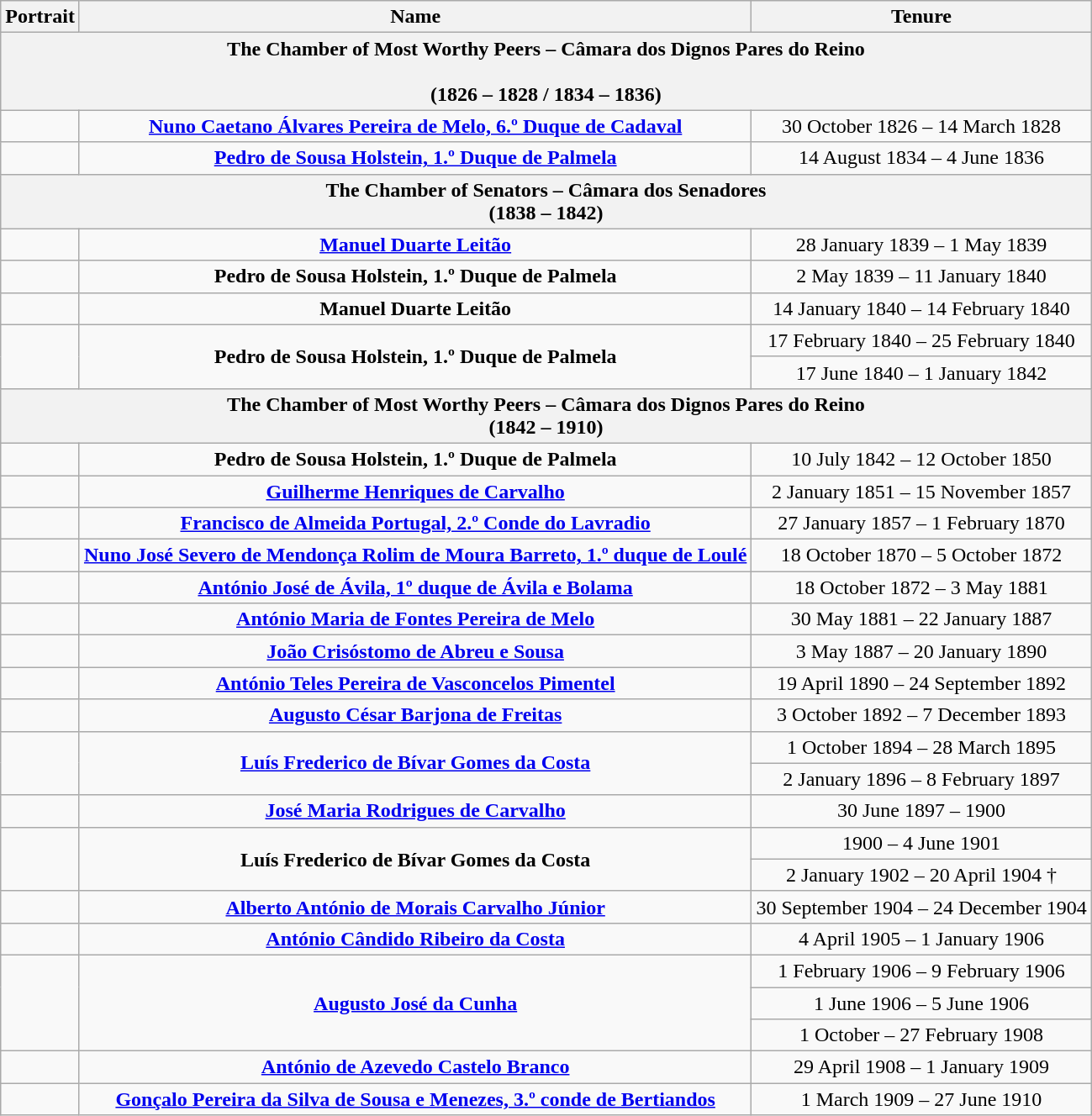<table class="wikitable" style="text-align:center"•>
<tr>
<th>Portrait</th>
<th>Name<br></th>
<th>Tenure</th>
</tr>
<tr>
<th colspan="3">The Chamber of Most Worthy Peers – Câmara dos Dignos Pares do Reino<br><br>(1826 – 1828 / 1834 – 1836)</th>
</tr>
<tr>
<td></td>
<td><strong><a href='#'>Nuno Caetano Álvares Pereira de Melo, 6.º Duque de Cadaval</a></strong><br></td>
<td>30 October 1826 – 14 March 1828</td>
</tr>
<tr>
<td></td>
<td><strong><a href='#'>Pedro de Sousa Holstein, 1.º Duque de Palmela</a></strong><br></td>
<td>14 August 1834 – 4 June 1836</td>
</tr>
<tr>
<th colspan="3">The Chamber of Senators – Câmara dos Senadores<br>(1838 – 1842)</th>
</tr>
<tr>
<td></td>
<td><strong><a href='#'>Manuel Duarte Leitão</a></strong><br></td>
<td>28 January 1839 – 1 May 1839</td>
</tr>
<tr>
<td></td>
<td><strong>Pedro de Sousa Holstein, 1.º Duque de Palmela</strong><br></td>
<td>2 May 1839 – 11 January 1840</td>
</tr>
<tr>
<td></td>
<td><strong>Manuel Duarte Leitão</strong><br></td>
<td>14 January 1840 – 14 February 1840</td>
</tr>
<tr>
<td rowspan="2"></td>
<td rowspan="2"><strong>Pedro de Sousa Holstein, 1.º Duque de Palmela</strong><br></td>
<td>17 February 1840 – 25 February 1840</td>
</tr>
<tr>
<td>17 June 1840 – 1 January 1842</td>
</tr>
<tr>
<th colspan="3">The Chamber of Most Worthy Peers – Câmara dos Dignos Pares do Reino<br>(1842 – 1910)</th>
</tr>
<tr>
<td></td>
<td><strong>Pedro de Sousa Holstein, 1.º Duque de Palmela</strong><br></td>
<td>10 July 1842 – 12 October 1850</td>
</tr>
<tr>
<td></td>
<td><strong><a href='#'>Guilherme Henriques de Carvalho</a></strong><br></td>
<td>2 January 1851 – 15 November 1857</td>
</tr>
<tr>
<td></td>
<td><strong><a href='#'>Francisco de Almeida Portugal, 2.º Conde do Lavradio</a></strong><br></td>
<td>27 January 1857 – 1 February 1870</td>
</tr>
<tr>
<td></td>
<td><strong><a href='#'>Nuno José Severo de Mendonça Rolim de Moura Barreto, 1.º duque de Loulé</a></strong><br></td>
<td>18 October 1870 – 5 October 1872</td>
</tr>
<tr>
<td></td>
<td><strong><a href='#'>António José de Ávila, 1º duque de Ávila e Bolama</a></strong><br></td>
<td>18 October 1872 – 3 May 1881</td>
</tr>
<tr>
<td></td>
<td><strong><a href='#'>António Maria de Fontes Pereira de Melo</a></strong><br></td>
<td>30 May 1881 – 22 January 1887</td>
</tr>
<tr>
<td></td>
<td><strong><a href='#'>João Crisóstomo de Abreu e Sousa</a></strong><br></td>
<td>3 May 1887 – 20 January 1890</td>
</tr>
<tr>
<td></td>
<td><strong><a href='#'>António Teles Pereira de Vasconcelos Pimentel</a></strong><br></td>
<td>19 April 1890 – 24 September 1892</td>
</tr>
<tr>
<td></td>
<td><strong><a href='#'>Augusto César Barjona de Freitas</a></strong><br></td>
<td>3 October 1892 – 7 December 1893</td>
</tr>
<tr>
<td rowspan="2"></td>
<td rowspan="2"><strong><a href='#'>Luís Frederico de Bívar Gomes da Costa</a></strong><br></td>
<td>1 October 1894 – 28 March 1895</td>
</tr>
<tr>
<td>2 January 1896 – 8 February 1897</td>
</tr>
<tr>
<td></td>
<td><strong><a href='#'>José Maria Rodrigues de Carvalho</a></strong><br></td>
<td>30 June 1897 – 1900</td>
</tr>
<tr>
<td rowspan="2"></td>
<td rowspan="2"><strong>Luís Frederico de Bívar Gomes da Costa</strong><br></td>
<td>1900 – 4 June 1901</td>
</tr>
<tr>
<td>2 January 1902 – 20 April 1904 †</td>
</tr>
<tr>
<td></td>
<td><strong><a href='#'>Alberto António de Morais Carvalho Júnior</a></strong><br></td>
<td>30 September 1904 – 24 December 1904</td>
</tr>
<tr>
<td></td>
<td><strong><a href='#'>António Cândido Ribeiro da Costa</a></strong><br></td>
<td>4 April 1905 – 1 January 1906</td>
</tr>
<tr>
<td rowspan="3"></td>
<td rowspan="3"><strong><a href='#'>Augusto José da Cunha</a></strong><br></td>
<td>1 February 1906 – 9 February 1906</td>
</tr>
<tr>
<td>1 June 1906 – 5 June 1906</td>
</tr>
<tr>
<td>1 October – 27 February 1908</td>
</tr>
<tr>
<td></td>
<td><strong><a href='#'>António de Azevedo Castelo Branco</a></strong><br></td>
<td>29 April 1908 – 1 January 1909</td>
</tr>
<tr>
<td></td>
<td><strong><a href='#'>Gonçalo Pereira da Silva de Sousa e Menezes, 3.º conde de Bertiandos</a></strong><br></td>
<td>1 March 1909 – 27 June 1910</td>
</tr>
</table>
